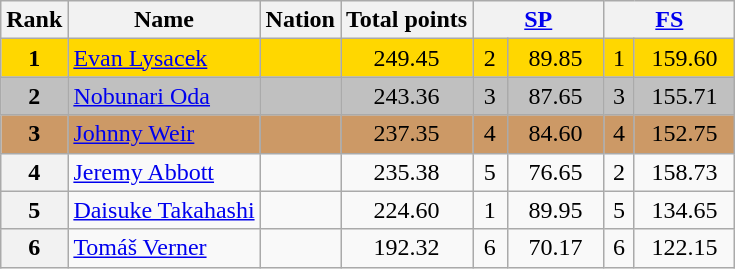<table class="wikitable sortable">
<tr>
<th>Rank</th>
<th>Name</th>
<th>Nation</th>
<th>Total points</th>
<th colspan="2" width="80px"><a href='#'>SP</a></th>
<th colspan="2" width="80px"><a href='#'>FS</a></th>
</tr>
<tr bgcolor="gold">
<td align="center"><strong>1</strong></td>
<td><a href='#'>Evan Lysacek</a></td>
<td></td>
<td align="center">249.45</td>
<td align="center">2</td>
<td align="center">89.85</td>
<td align="center">1</td>
<td align="center">159.60</td>
</tr>
<tr bgcolor="silver">
<td align="center"><strong>2</strong></td>
<td><a href='#'>Nobunari Oda</a></td>
<td></td>
<td align="center">243.36</td>
<td align="center">3</td>
<td align="center">87.65</td>
<td align="center">3</td>
<td align="center">155.71</td>
</tr>
<tr bgcolor="cc9966">
<td align="center"><strong>3</strong></td>
<td><a href='#'>Johnny Weir</a></td>
<td></td>
<td align="center">237.35</td>
<td align="center">4</td>
<td align="center">84.60</td>
<td align="center">4</td>
<td align="center">152.75</td>
</tr>
<tr>
<th>4</th>
<td><a href='#'>Jeremy Abbott</a></td>
<td></td>
<td align="center">235.38</td>
<td align="center">5</td>
<td align="center">76.65</td>
<td align="center">2</td>
<td align="center">158.73</td>
</tr>
<tr>
<th>5</th>
<td><a href='#'>Daisuke Takahashi</a></td>
<td></td>
<td align="center">224.60</td>
<td align="center">1</td>
<td align="center">89.95</td>
<td align="center">5</td>
<td align="center">134.65</td>
</tr>
<tr>
<th>6</th>
<td><a href='#'>Tomáš Verner</a></td>
<td></td>
<td align="center">192.32</td>
<td align="center">6</td>
<td align="center">70.17</td>
<td align="center">6</td>
<td align="center">122.15</td>
</tr>
</table>
